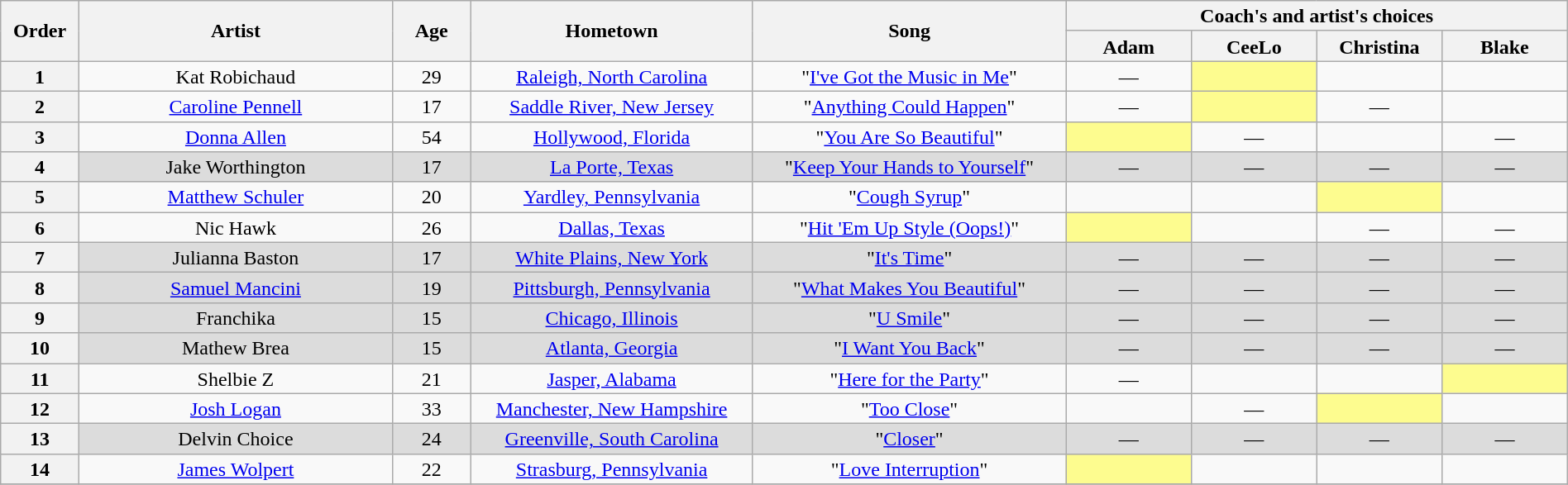<table class="wikitable" style="text-align:center; line-height:17px; width:100%;">
<tr>
<th scope="col" rowspan="2" width="05%">Order</th>
<th scope="col" rowspan="2" width="20%">Artist</th>
<th scope="col" rowspan="2" width="05%">Age</th>
<th scope="col" rowspan="2" width="18%">Hometown</th>
<th scope="col" rowspan="2" width="20%">Song</th>
<th scope="col" colspan="4" width="32%">Coach's and artist's choices</th>
</tr>
<tr>
<th width="08%">Adam</th>
<th width="08%">CeeLo</th>
<th width="08%">Christina</th>
<th width="08%">Blake</th>
</tr>
<tr>
<th>1</th>
<td>Kat Robichaud</td>
<td>29</td>
<td><a href='#'>Raleigh, North Carolina</a></td>
<td>"<a href='#'>I've Got the Music in Me</a>"</td>
<td>—</td>
<td style="background:#fdfc8f;"><strong></strong></td>
<td><strong></strong></td>
<td><strong></strong></td>
</tr>
<tr>
<th>2</th>
<td><a href='#'>Caroline Pennell</a></td>
<td>17</td>
<td><a href='#'>Saddle River, New Jersey</a></td>
<td>"<a href='#'>Anything Could Happen</a>"</td>
<td>—</td>
<td style="background:#fdfc8f;"><strong></strong></td>
<td>—</td>
<td><strong></strong></td>
</tr>
<tr>
<th>3</th>
<td><a href='#'>Donna Allen</a></td>
<td>54</td>
<td><a href='#'>Hollywood, Florida</a></td>
<td>"<a href='#'>You Are So Beautiful</a>"</td>
<td style="background:#fdfc8f;"><strong></strong></td>
<td>—</td>
<td><strong></strong></td>
<td>—</td>
</tr>
<tr>
<th>4</th>
<td style="background:#DCDCDC;">Jake Worthington</td>
<td style="background:#DCDCDC;">17</td>
<td style="background:#DCDCDC;"><a href='#'>La Porte, Texas</a></td>
<td style="background:#DCDCDC;">"<a href='#'>Keep Your Hands to Yourself</a>"</td>
<td style="background:#DCDCDC;">—</td>
<td style="background:#DCDCDC;">—</td>
<td style="background:#DCDCDC;">—</td>
<td style="background:#DCDCDC;">—</td>
</tr>
<tr>
<th>5</th>
<td><a href='#'>Matthew Schuler</a></td>
<td>20</td>
<td><a href='#'>Yardley, Pennsylvania</a></td>
<td>"<a href='#'>Cough Syrup</a>"</td>
<td><strong></strong></td>
<td><strong></strong></td>
<td style="background:#fdfc8f;"><strong></strong></td>
<td><strong></strong></td>
</tr>
<tr>
<th>6</th>
<td>Nic Hawk</td>
<td>26</td>
<td><a href='#'>Dallas, Texas</a></td>
<td>"<a href='#'>Hit 'Em Up Style (Oops!)</a>"</td>
<td style="background:#fdfc8f;"><strong></strong></td>
<td><strong></strong></td>
<td>—</td>
<td>—</td>
</tr>
<tr>
<th>7</th>
<td style="background:#DCDCDC;">Julianna Baston</td>
<td style="background:#DCDCDC;">17</td>
<td style="background:#DCDCDC;"><a href='#'>White Plains, New York</a></td>
<td style="background:#DCDCDC;">"<a href='#'>It's Time</a>"</td>
<td style="background:#DCDCDC;">—</td>
<td style="background:#DCDCDC;">—</td>
<td style="background:#DCDCDC;">—</td>
<td style="background:#DCDCDC;">—</td>
</tr>
<tr>
<th>8</th>
<td style="background:#DCDCDC;"><a href='#'>Samuel Mancini</a></td>
<td style="background:#DCDCDC;">19</td>
<td style="background:#DCDCDC;"><a href='#'>Pittsburgh, Pennsylvania</a></td>
<td style="background:#DCDCDC;">"<a href='#'>What Makes You Beautiful</a>"</td>
<td style="background:#DCDCDC;">—</td>
<td style="background:#DCDCDC;">—</td>
<td style="background:#DCDCDC;">—</td>
<td style="background:#DCDCDC;">—</td>
</tr>
<tr>
<th>9</th>
<td style="background:#DCDCDC;">Franchika</td>
<td style="background:#DCDCDC;">15</td>
<td style="background:#DCDCDC;"><a href='#'>Chicago, Illinois</a></td>
<td style="background:#DCDCDC;">"<a href='#'>U Smile</a>"</td>
<td style="background:#DCDCDC;">—</td>
<td style="background:#DCDCDC;">—</td>
<td style="background:#DCDCDC;">—</td>
<td style="background:#DCDCDC;">—</td>
</tr>
<tr>
<th>10</th>
<td style="background:#DCDCDC;">Mathew Brea</td>
<td style="background:#DCDCDC;">15</td>
<td style="background:#DCDCDC;"><a href='#'>Atlanta, Georgia</a></td>
<td style="background:#DCDCDC;">"<a href='#'>I Want You Back</a>"</td>
<td style="background:#DCDCDC;">—</td>
<td style="background:#DCDCDC;">—</td>
<td style="background:#DCDCDC;">—</td>
<td style="background:#DCDCDC;">—</td>
</tr>
<tr>
<th>11</th>
<td>Shelbie Z</td>
<td>21</td>
<td><a href='#'>Jasper, Alabama</a></td>
<td>"<a href='#'>Here for the Party</a>"</td>
<td>—</td>
<td><strong></strong></td>
<td><strong></strong></td>
<td style="background:#fdfc8f;"><strong></strong></td>
</tr>
<tr>
<th>12</th>
<td><a href='#'>Josh Logan</a></td>
<td>33</td>
<td><a href='#'>Manchester, New Hampshire</a></td>
<td>"<a href='#'>Too Close</a>"</td>
<td><strong></strong></td>
<td>—</td>
<td style="background:#fdfc8f;"><strong></strong></td>
<td><strong></strong></td>
</tr>
<tr>
<th>13</th>
<td style="background:#DCDCDC;">Delvin Choice</td>
<td style="background:#DCDCDC;">24</td>
<td style="background:#DCDCDC;"><a href='#'>Greenville, South Carolina</a></td>
<td style="background:#DCDCDC;">"<a href='#'>Closer</a>"</td>
<td style="background:#DCDCDC;">—</td>
<td style="background:#DCDCDC;">—</td>
<td style="background:#DCDCDC;">—</td>
<td style="background:#DCDCDC;">—</td>
</tr>
<tr>
<th>14</th>
<td><a href='#'>James Wolpert</a></td>
<td>22</td>
<td><a href='#'>Strasburg, Pennsylvania</a></td>
<td>"<a href='#'>Love Interruption</a>"</td>
<td style="background:#fdfc8f;"><strong></strong></td>
<td><strong></strong></td>
<td><strong></strong></td>
<td><strong></strong></td>
</tr>
<tr>
</tr>
</table>
